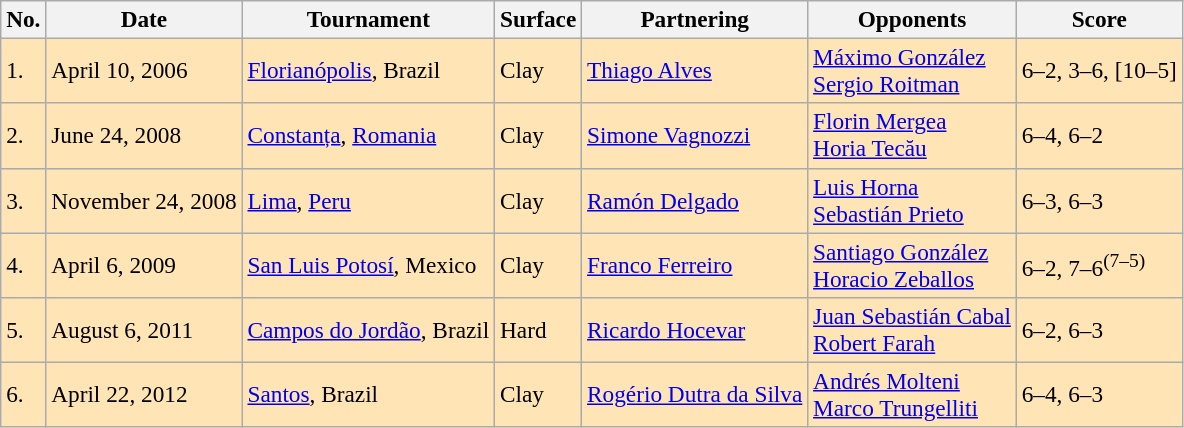<table class="sortable wikitable" style=font-size:97%>
<tr>
<th>No.</th>
<th>Date</th>
<th>Tournament</th>
<th>Surface</th>
<th>Partnering</th>
<th>Opponents</th>
<th>Score</th>
</tr>
<tr bgcolor=moccasin>
<td>1.</td>
<td>April 10, 2006</td>
<td><a href='#'>Florianópolis</a>, Brazil</td>
<td>Clay</td>
<td> <a href='#'>Thiago Alves</a></td>
<td> <a href='#'>Máximo González</a><br> <a href='#'>Sergio Roitman</a></td>
<td>6–2, 3–6, [10–5]</td>
</tr>
<tr bgcolor=moccasin>
<td>2.</td>
<td>June 24, 2008</td>
<td><a href='#'>Constanța</a>, <a href='#'>Romania</a></td>
<td>Clay</td>
<td> <a href='#'>Simone Vagnozzi</a></td>
<td> <a href='#'>Florin Mergea</a><br> <a href='#'>Horia Tecău</a></td>
<td>6–4, 6–2</td>
</tr>
<tr bgcolor=moccasin>
<td>3.</td>
<td>November 24, 2008</td>
<td><a href='#'>Lima</a>, <a href='#'>Peru</a></td>
<td>Clay</td>
<td> <a href='#'>Ramón Delgado</a></td>
<td> <a href='#'>Luis Horna</a><br> <a href='#'>Sebastián Prieto</a></td>
<td>6–3, 6–3</td>
</tr>
<tr bgcolor=moccasin>
<td>4.</td>
<td>April 6, 2009</td>
<td><a href='#'>San Luis Potosí</a>, Mexico</td>
<td>Clay</td>
<td> <a href='#'>Franco Ferreiro</a></td>
<td> <a href='#'>Santiago González</a><br> <a href='#'>Horacio Zeballos</a></td>
<td>6–2, 7–6<sup>(7–5)</sup></td>
</tr>
<tr bgcolor=moccasin>
<td>5.</td>
<td>August 6, 2011</td>
<td><a href='#'>Campos do Jordão</a>, Brazil</td>
<td>Hard</td>
<td> <a href='#'>Ricardo Hocevar</a></td>
<td> <a href='#'>Juan Sebastián Cabal</a><br> <a href='#'>Robert Farah</a></td>
<td>6–2, 6–3</td>
</tr>
<tr bgcolor=moccasin>
<td>6.</td>
<td>April 22, 2012</td>
<td><a href='#'>Santos</a>, Brazil</td>
<td>Clay</td>
<td> <a href='#'>Rogério Dutra da Silva</a></td>
<td> <a href='#'>Andrés Molteni</a><br> <a href='#'>Marco Trungelliti</a></td>
<td>6–4, 6–3</td>
</tr>
</table>
